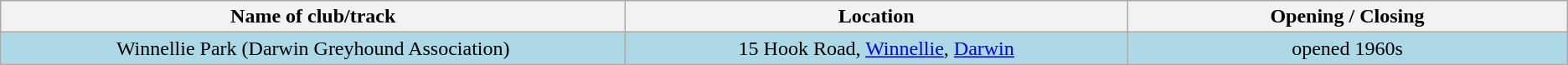<table class="wikitable" style="text-align:center">
<tr>
<th width=500>Name of club/track</th>
<th width=400>Location</th>
<th width=350>Opening / Closing</th>
</tr>
<tr style="background: lightblue;">
<td>Winnellie Park (Darwin Greyhound Association)</td>
<td>15 Hook Road, <a href='#'>Winnellie</a>, <a href='#'>Darwin</a></td>
<td>opened 1960s</td>
</tr>
</table>
